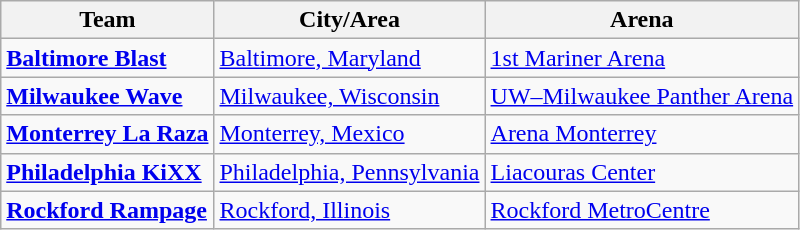<table class="wikitable">
<tr>
<th>Team</th>
<th>City/Area</th>
<th>Arena</th>
</tr>
<tr>
<td><strong><a href='#'>Baltimore Blast</a></strong></td>
<td><a href='#'>Baltimore, Maryland</a></td>
<td><a href='#'>1st Mariner Arena</a></td>
</tr>
<tr>
<td><strong><a href='#'>Milwaukee Wave</a></strong></td>
<td><a href='#'>Milwaukee, Wisconsin</a></td>
<td><a href='#'>UW–Milwaukee Panther Arena</a></td>
</tr>
<tr>
<td><strong><a href='#'>Monterrey La Raza</a></strong></td>
<td><a href='#'>Monterrey, Mexico</a></td>
<td><a href='#'>Arena Monterrey</a></td>
</tr>
<tr>
<td><strong><a href='#'>Philadelphia KiXX</a></strong></td>
<td><a href='#'>Philadelphia, Pennsylvania</a></td>
<td><a href='#'>Liacouras Center</a></td>
</tr>
<tr>
<td><strong><a href='#'>Rockford Rampage</a></strong></td>
<td><a href='#'>Rockford, Illinois</a></td>
<td><a href='#'>Rockford MetroCentre</a></td>
</tr>
</table>
